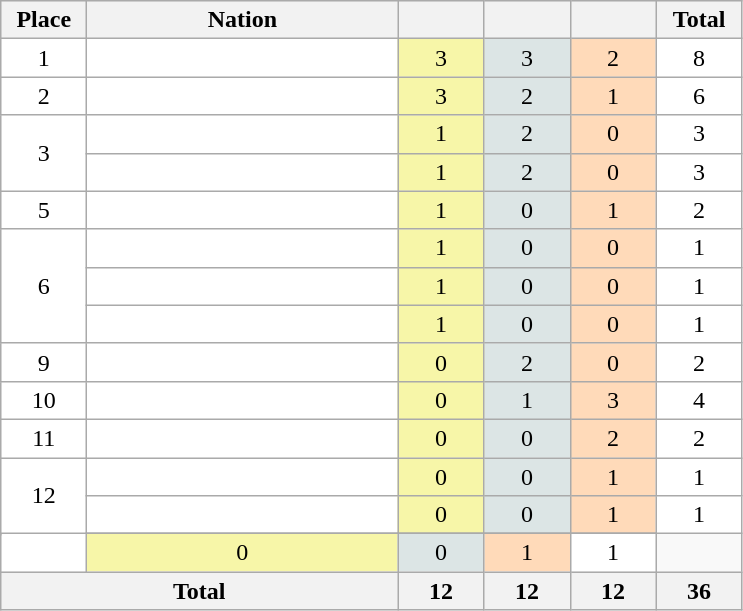<table class="wikitable" style="text-align: center">
<tr style="background:#efefef;">
<th width=50>Place</th>
<th width=200>Nation</th>
<th width=50></th>
<th width=50></th>
<th width=50></th>
<th width=50>Total</th>
</tr>
<tr bgcolor="#FFFFFF">
<td>1</td>
<td align="left"></td>
<td style="background:#F7F6A8;">3</td>
<td style="background:#DCE5E5;">3</td>
<td style="background:#FFDAB9;">2</td>
<td>8</td>
</tr>
<tr bgcolor="#FFFFFF">
<td>2</td>
<td align="left"></td>
<td style="background:#F7F6A8;">3</td>
<td style="background:#DCE5E5;">2</td>
<td style="background:#FFDAB9;">1</td>
<td>6</td>
</tr>
<tr bgcolor="#FFFFFF">
<td rowspan=2>3</td>
<td align="left"></td>
<td style="background:#F7F6A8;">1</td>
<td style="background:#DCE5E5;">2</td>
<td style="background:#FFDAB9;">0</td>
<td>3</td>
</tr>
<tr bgcolor="#FFFFFF">
<td align="left"></td>
<td style="background:#F7F6A8;">1</td>
<td style="background:#DCE5E5;">2</td>
<td style="background:#FFDAB9;">0</td>
<td>3</td>
</tr>
<tr bgcolor="#FFFFFF">
<td>5</td>
<td align="left"></td>
<td style="background:#F7F6A8;">1</td>
<td style="background:#DCE5E5;">0</td>
<td style="background:#FFDAB9;">1</td>
<td>2</td>
</tr>
<tr bgcolor="#FFFFFF">
<td rowspan=3>6</td>
<td align="left"></td>
<td style="background:#F7F6A8;">1</td>
<td style="background:#DCE5E5;">0</td>
<td style="background:#FFDAB9;">0</td>
<td>1</td>
</tr>
<tr bgcolor="#FFFFFF">
<td align="left"></td>
<td style="background:#F7F6A8;">1</td>
<td style="background:#DCE5E5;">0</td>
<td style="background:#FFDAB9;">0</td>
<td>1</td>
</tr>
<tr bgcolor="#FFFFFF">
<td align="left"></td>
<td style="background:#F7F6A8;">1</td>
<td style="background:#DCE5E5;">0</td>
<td style="background:#FFDAB9;">0</td>
<td>1</td>
</tr>
<tr bgcolor="#FFFFFF">
<td>9</td>
<td align="left"></td>
<td style="background:#F7F6A8;">0</td>
<td style="background:#DCE5E5;">2</td>
<td style="background:#FFDAB9;">0</td>
<td>2</td>
</tr>
<tr bgcolor="#FFFFFF">
<td>10</td>
<td align="left"></td>
<td style="background:#F7F6A8;">0</td>
<td style="background:#DCE5E5;">1</td>
<td style="background:#FFDAB9;">3</td>
<td>4</td>
</tr>
<tr bgcolor="#FFFFFF">
<td>11</td>
<td align="left"></td>
<td style="background:#F7F6A8;">0</td>
<td style="background:#DCE5E5;">0</td>
<td style="background:#FFDAB9;">2</td>
<td>2</td>
</tr>
<tr bgcolor="#FFFFFF">
<td rowspan=3>12</td>
<td align="left"></td>
<td style="background:#F7F6A8;">0</td>
<td style="background:#DCE5E5;">0</td>
<td style="background:#FFDAB9;">1</td>
<td>1</td>
</tr>
<tr bgcolor="#FFFFFF">
<td align="left"></td>
<td style="background:#F7F6A8;">0</td>
<td style="background:#DCE5E5;">0</td>
<td style="background:#FFDAB9;">1</td>
<td>1</td>
</tr>
<tr>
</tr>
<tr bgcolor="#FFFFFF">
<td align="left"></td>
<td style="background:#F7F6A8;">0</td>
<td style="background:#DCE5E5;">0</td>
<td style="background:#FFDAB9;">1</td>
<td>1</td>
</tr>
<tr>
<th colspan=2>Total</th>
<th>12</th>
<th>12</th>
<th>12</th>
<th>36</th>
</tr>
</table>
